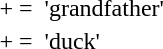<table>
<tr>
<td> + </td>
<td>= </td>
<td></td>
<td>'grandfather'</td>
</tr>
<tr>
<td> + </td>
<td>= </td>
<td></td>
<td>'duck'</td>
</tr>
</table>
